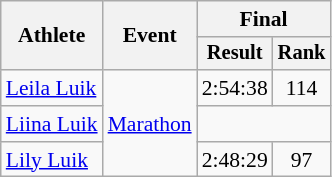<table class="wikitable" style="font-size:90%">
<tr>
<th rowspan="2">Athlete</th>
<th rowspan="2">Event</th>
<th colspan="2">Final</th>
</tr>
<tr style="font-size:95%">
<th>Result</th>
<th>Rank</th>
</tr>
<tr align=center>
<td align=left><a href='#'>Leila Luik</a></td>
<td align=left rowspan=3><a href='#'>Marathon</a></td>
<td>2:54:38</td>
<td>114</td>
</tr>
<tr align=center>
<td align=left><a href='#'>Liina Luik</a></td>
<td colspan=2></td>
</tr>
<tr align=center>
<td align=left><a href='#'>Lily Luik</a></td>
<td>2:48:29</td>
<td>97</td>
</tr>
</table>
